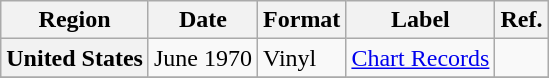<table class="wikitable plainrowheaders">
<tr>
<th scope="col">Region</th>
<th scope="col">Date</th>
<th scope="col">Format</th>
<th scope="col">Label</th>
<th scope="col">Ref.</th>
</tr>
<tr>
<th scope="row">United States</th>
<td>June 1970</td>
<td>Vinyl</td>
<td><a href='#'>Chart Records</a></td>
<td></td>
</tr>
<tr>
</tr>
</table>
